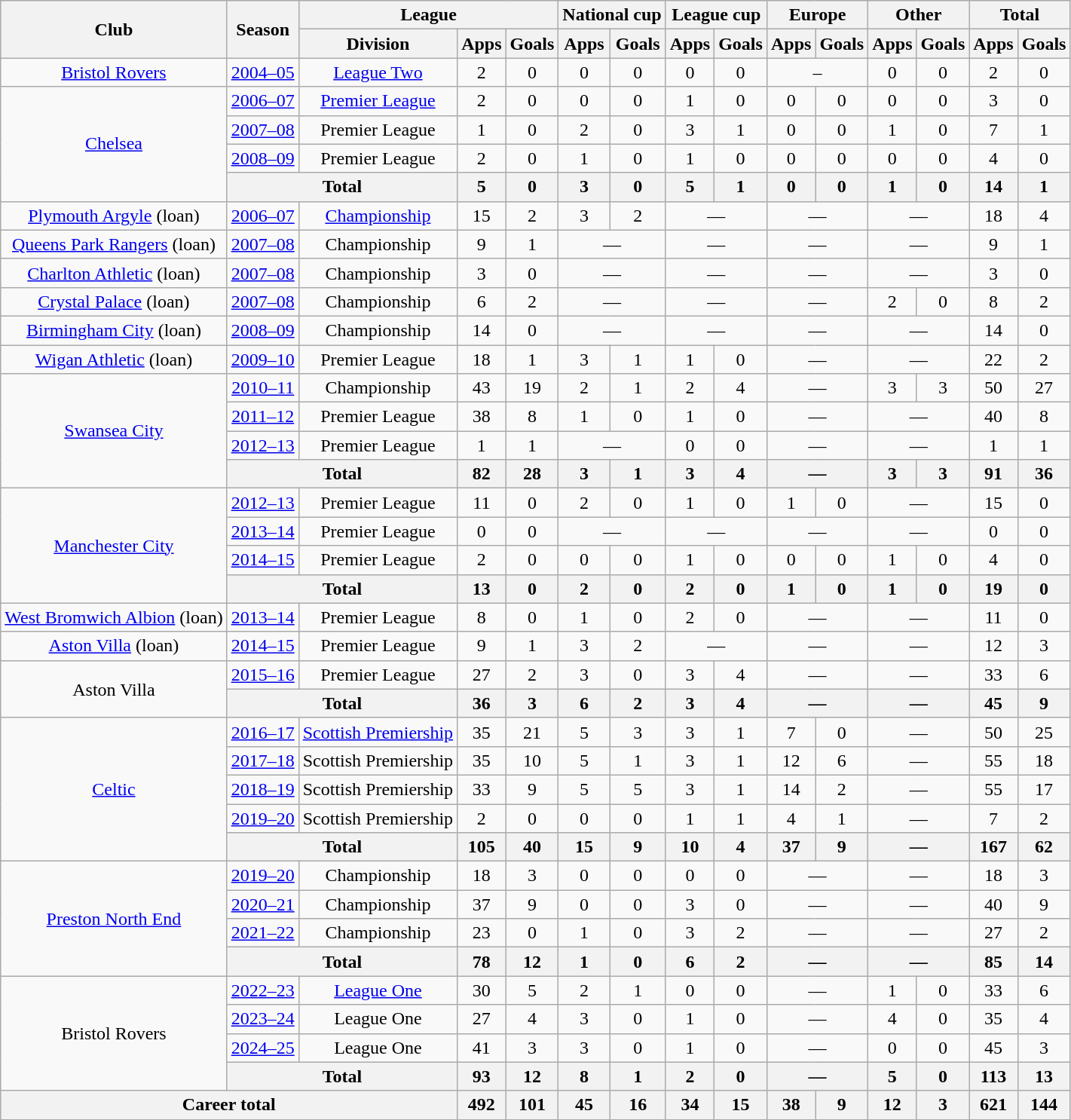<table class="wikitable" style="text-align:center">
<tr>
<th rowspan=2>Club</th>
<th rowspan=2>Season</th>
<th colspan=3>League</th>
<th colspan=2>National cup</th>
<th colspan=2>League cup</th>
<th colspan=2>Europe</th>
<th colspan=2>Other</th>
<th colspan=2>Total</th>
</tr>
<tr>
<th scope=col>Division</th>
<th scope=col>Apps</th>
<th scope=col>Goals</th>
<th scope=col>Apps</th>
<th scope=col>Goals</th>
<th scope=col>Apps</th>
<th scope=col>Goals</th>
<th scope=col>Apps</th>
<th scope=col>Goals</th>
<th scope=col>Apps</th>
<th scope=col>Goals</th>
<th scope=col>Apps</th>
<th scope=col>Goals</th>
</tr>
<tr>
<td><a href='#'>Bristol Rovers</a></td>
<td><a href='#'>2004–05</a></td>
<td><a href='#'>League Two</a></td>
<td>2</td>
<td>0</td>
<td>0</td>
<td>0</td>
<td>0</td>
<td>0</td>
<td colspan="2">–</td>
<td>0</td>
<td>0</td>
<td>2</td>
<td>0</td>
</tr>
<tr>
<td rowspan=4><a href='#'>Chelsea</a></td>
<td><a href='#'>2006–07</a></td>
<td><a href='#'>Premier League</a></td>
<td>2</td>
<td>0</td>
<td>0</td>
<td>0</td>
<td>1</td>
<td>0</td>
<td>0</td>
<td>0</td>
<td>0</td>
<td>0</td>
<td>3</td>
<td>0</td>
</tr>
<tr>
<td><a href='#'>2007–08</a></td>
<td>Premier League</td>
<td>1</td>
<td>0</td>
<td>2</td>
<td>0</td>
<td>3</td>
<td>1</td>
<td>0</td>
<td>0</td>
<td>1</td>
<td>0</td>
<td>7</td>
<td>1</td>
</tr>
<tr>
<td><a href='#'>2008–09</a></td>
<td>Premier League</td>
<td>2</td>
<td>0</td>
<td>1</td>
<td>0</td>
<td>1</td>
<td>0</td>
<td>0</td>
<td>0</td>
<td>0</td>
<td>0</td>
<td>4</td>
<td>0</td>
</tr>
<tr>
<th colspan=2>Total</th>
<th>5</th>
<th>0</th>
<th>3</th>
<th>0</th>
<th>5</th>
<th>1</th>
<th>0</th>
<th>0</th>
<th>1</th>
<th>0</th>
<th>14</th>
<th>1</th>
</tr>
<tr>
<td><a href='#'>Plymouth Argyle</a> (loan)</td>
<td><a href='#'>2006–07</a></td>
<td><a href='#'>Championship</a></td>
<td>15</td>
<td>2</td>
<td>3</td>
<td>2</td>
<td colspan=2>—</td>
<td colspan=2>—</td>
<td colspan=2>—</td>
<td>18</td>
<td>4</td>
</tr>
<tr>
<td><a href='#'>Queens Park Rangers</a> (loan)</td>
<td><a href='#'>2007–08</a></td>
<td>Championship</td>
<td>9</td>
<td>1</td>
<td colspan=2>—</td>
<td colspan=2>—</td>
<td colspan=2>—</td>
<td colspan=2>—</td>
<td>9</td>
<td>1</td>
</tr>
<tr>
<td><a href='#'>Charlton Athletic</a> (loan)</td>
<td><a href='#'>2007–08</a></td>
<td>Championship</td>
<td>3</td>
<td>0</td>
<td colspan=2>—</td>
<td colspan=2>—</td>
<td colspan=2>—</td>
<td colspan=2>—</td>
<td>3</td>
<td>0</td>
</tr>
<tr>
<td><a href='#'>Crystal Palace</a> (loan)</td>
<td><a href='#'>2007–08</a></td>
<td>Championship</td>
<td>6</td>
<td>2</td>
<td colspan=2>—</td>
<td colspan=2>—</td>
<td colspan=2>—</td>
<td>2</td>
<td>0</td>
<td>8</td>
<td>2</td>
</tr>
<tr>
<td><a href='#'>Birmingham City</a> (loan)</td>
<td><a href='#'>2008–09</a></td>
<td>Championship</td>
<td>14</td>
<td>0</td>
<td colspan=2>—</td>
<td colspan=2>—</td>
<td colspan=2>—</td>
<td colspan=2>—</td>
<td>14</td>
<td>0</td>
</tr>
<tr>
<td><a href='#'>Wigan Athletic</a> (loan)</td>
<td><a href='#'>2009–10</a></td>
<td>Premier League</td>
<td>18</td>
<td>1</td>
<td>3</td>
<td>1</td>
<td>1</td>
<td>0</td>
<td colspan=2>—</td>
<td colspan=2>—</td>
<td>22</td>
<td>2</td>
</tr>
<tr>
<td rowspan=4><a href='#'>Swansea City</a></td>
<td><a href='#'>2010–11</a></td>
<td>Championship</td>
<td>43</td>
<td>19</td>
<td>2</td>
<td>1</td>
<td>2</td>
<td>4</td>
<td colspan=2>—</td>
<td>3</td>
<td>3</td>
<td>50</td>
<td>27</td>
</tr>
<tr>
<td><a href='#'>2011–12</a></td>
<td>Premier League</td>
<td>38</td>
<td>8</td>
<td>1</td>
<td>0</td>
<td>1</td>
<td>0</td>
<td colspan=2>—</td>
<td colspan=2>—</td>
<td>40</td>
<td>8</td>
</tr>
<tr>
<td><a href='#'>2012–13</a></td>
<td>Premier League</td>
<td>1</td>
<td>1</td>
<td colspan=2>—</td>
<td>0</td>
<td>0</td>
<td colspan=2>—</td>
<td colspan=2>—</td>
<td>1</td>
<td>1</td>
</tr>
<tr>
<th colspan=2>Total</th>
<th>82</th>
<th>28</th>
<th>3</th>
<th>1</th>
<th>3</th>
<th>4</th>
<th colspan=2>—</th>
<th>3</th>
<th>3</th>
<th>91</th>
<th>36</th>
</tr>
<tr>
<td rowspan=4><a href='#'>Manchester City</a></td>
<td><a href='#'>2012–13</a></td>
<td>Premier League</td>
<td>11</td>
<td>0</td>
<td>2</td>
<td>0</td>
<td>1</td>
<td>0</td>
<td>1</td>
<td>0</td>
<td colspan=2>—</td>
<td>15</td>
<td>0</td>
</tr>
<tr>
<td><a href='#'>2013–14</a></td>
<td>Premier League</td>
<td>0</td>
<td>0</td>
<td colspan=2>—</td>
<td colspan=2>—</td>
<td colspan=2>—</td>
<td colspan=2>—</td>
<td>0</td>
<td>0</td>
</tr>
<tr>
<td><a href='#'>2014–15</a></td>
<td>Premier League</td>
<td>2</td>
<td>0</td>
<td>0</td>
<td>0</td>
<td>1</td>
<td>0</td>
<td>0</td>
<td>0</td>
<td>1</td>
<td>0</td>
<td>4</td>
<td>0</td>
</tr>
<tr>
<th colspan=2>Total</th>
<th>13</th>
<th>0</th>
<th>2</th>
<th>0</th>
<th>2</th>
<th>0</th>
<th>1</th>
<th>0</th>
<th>1</th>
<th>0</th>
<th>19</th>
<th>0</th>
</tr>
<tr>
<td><a href='#'>West Bromwich Albion</a> (loan)</td>
<td><a href='#'>2013–14</a></td>
<td>Premier League</td>
<td>8</td>
<td>0</td>
<td>1</td>
<td>0</td>
<td>2</td>
<td>0</td>
<td colspan=2>—</td>
<td colspan=2>—</td>
<td>11</td>
<td>0</td>
</tr>
<tr>
<td><a href='#'>Aston Villa</a> (loan)</td>
<td><a href='#'>2014–15</a></td>
<td>Premier League</td>
<td>9</td>
<td>1</td>
<td>3</td>
<td>2</td>
<td colspan=2>—</td>
<td colspan=2>—</td>
<td colspan=2>—</td>
<td>12</td>
<td>3</td>
</tr>
<tr>
<td rowspan=2>Aston Villa</td>
<td><a href='#'>2015–16</a></td>
<td>Premier League</td>
<td>27</td>
<td>2</td>
<td>3</td>
<td>0</td>
<td>3</td>
<td>4</td>
<td colspan=2>—</td>
<td colspan=2>—</td>
<td>33</td>
<td>6</td>
</tr>
<tr>
<th colspan="2">Total</th>
<th>36</th>
<th>3</th>
<th>6</th>
<th>2</th>
<th>3</th>
<th>4</th>
<th colspan=2>—</th>
<th colspan=2>—</th>
<th>45</th>
<th>9</th>
</tr>
<tr>
<td rowspan="5"><a href='#'>Celtic</a></td>
<td><a href='#'>2016–17</a></td>
<td><a href='#'>Scottish Premiership</a></td>
<td>35</td>
<td>21</td>
<td>5</td>
<td>3</td>
<td>3</td>
<td>1</td>
<td>7</td>
<td>0</td>
<td colspan=2>—</td>
<td>50</td>
<td>25</td>
</tr>
<tr>
<td><a href='#'>2017–18</a></td>
<td>Scottish Premiership</td>
<td>35</td>
<td>10</td>
<td>5</td>
<td>1</td>
<td>3</td>
<td>1</td>
<td>12</td>
<td>6</td>
<td colspan=2>—</td>
<td>55</td>
<td>18</td>
</tr>
<tr>
<td><a href='#'>2018–19</a></td>
<td>Scottish Premiership</td>
<td>33</td>
<td>9</td>
<td>5</td>
<td>5</td>
<td>3</td>
<td>1</td>
<td>14</td>
<td>2</td>
<td colspan=2>—</td>
<td>55</td>
<td>17</td>
</tr>
<tr>
<td><a href='#'>2019–20</a></td>
<td>Scottish Premiership</td>
<td>2</td>
<td>0</td>
<td>0</td>
<td>0</td>
<td>1</td>
<td>1</td>
<td>4</td>
<td>1</td>
<td colspan=2>—</td>
<td>7</td>
<td>2</td>
</tr>
<tr>
<th colspan="2">Total</th>
<th>105</th>
<th>40</th>
<th>15</th>
<th>9</th>
<th>10</th>
<th>4</th>
<th>37</th>
<th>9</th>
<th colspan=2>—</th>
<th>167</th>
<th>62</th>
</tr>
<tr>
<td rowspan=4><a href='#'>Preston North End</a></td>
<td><a href='#'>2019–20</a></td>
<td>Championship</td>
<td>18</td>
<td>3</td>
<td>0</td>
<td>0</td>
<td>0</td>
<td>0</td>
<td colspan=2>—</td>
<td colspan=2>—</td>
<td>18</td>
<td>3</td>
</tr>
<tr>
<td><a href='#'>2020–21</a></td>
<td>Championship</td>
<td>37</td>
<td>9</td>
<td>0</td>
<td>0</td>
<td>3</td>
<td>0</td>
<td colspan=2>—</td>
<td colspan=2>—</td>
<td>40</td>
<td>9</td>
</tr>
<tr>
<td><a href='#'>2021–22</a></td>
<td>Championship</td>
<td>23</td>
<td>0</td>
<td>1</td>
<td>0</td>
<td>3</td>
<td>2</td>
<td colspan="2">—</td>
<td colspan=2>—</td>
<td>27</td>
<td>2</td>
</tr>
<tr>
<th colspan="2">Total</th>
<th>78</th>
<th>12</th>
<th>1</th>
<th>0</th>
<th>6</th>
<th>2</th>
<th colspan=2>—</th>
<th colspan=2>—</th>
<th>85</th>
<th>14</th>
</tr>
<tr>
<td rowspan="4">Bristol Rovers</td>
<td><a href='#'>2022–23</a></td>
<td><a href='#'>League One</a></td>
<td>30</td>
<td>5</td>
<td>2</td>
<td>1</td>
<td>0</td>
<td>0</td>
<td colspan=2>—</td>
<td>1</td>
<td>0</td>
<td>33</td>
<td>6</td>
</tr>
<tr>
<td><a href='#'>2023–24</a></td>
<td>League One</td>
<td>27</td>
<td>4</td>
<td>3</td>
<td>0</td>
<td>1</td>
<td>0</td>
<td colspan=2>—</td>
<td>4</td>
<td>0</td>
<td>35</td>
<td>4</td>
</tr>
<tr>
<td><a href='#'>2024–25</a></td>
<td>League One</td>
<td>41</td>
<td>3</td>
<td>3</td>
<td>0</td>
<td>1</td>
<td>0</td>
<td colspan=2>—</td>
<td>0</td>
<td>0</td>
<td>45</td>
<td>3</td>
</tr>
<tr>
<th colspan="2">Total</th>
<th>93</th>
<th>12</th>
<th>8</th>
<th>1</th>
<th>2</th>
<th>0</th>
<th colspan=2>—</th>
<th>5</th>
<th>0</th>
<th>113</th>
<th>13</th>
</tr>
<tr>
<th colspan="3">Career total</th>
<th>492</th>
<th>101</th>
<th>45</th>
<th>16</th>
<th>34</th>
<th>15</th>
<th>38</th>
<th>9</th>
<th>12</th>
<th>3</th>
<th>621</th>
<th>144</th>
</tr>
</table>
